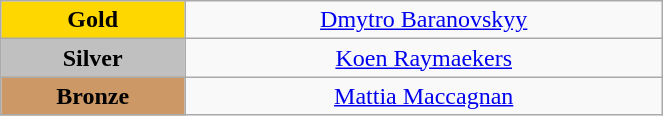<table class="wikitable" style="text-align:center; " width="35%">
<tr>
<td bgcolor="gold"><strong>Gold</strong></td>
<td><a href='#'>Dmytro Baranovskyy</a><br>  <small><em></em></small></td>
</tr>
<tr>
<td bgcolor="silver"><strong>Silver</strong></td>
<td><a href='#'>Koen Raymaekers</a><br>  <small><em></em></small></td>
</tr>
<tr>
<td bgcolor="CC9966"><strong>Bronze</strong></td>
<td><a href='#'>Mattia Maccagnan</a><br>  <small><em></em></small></td>
</tr>
</table>
